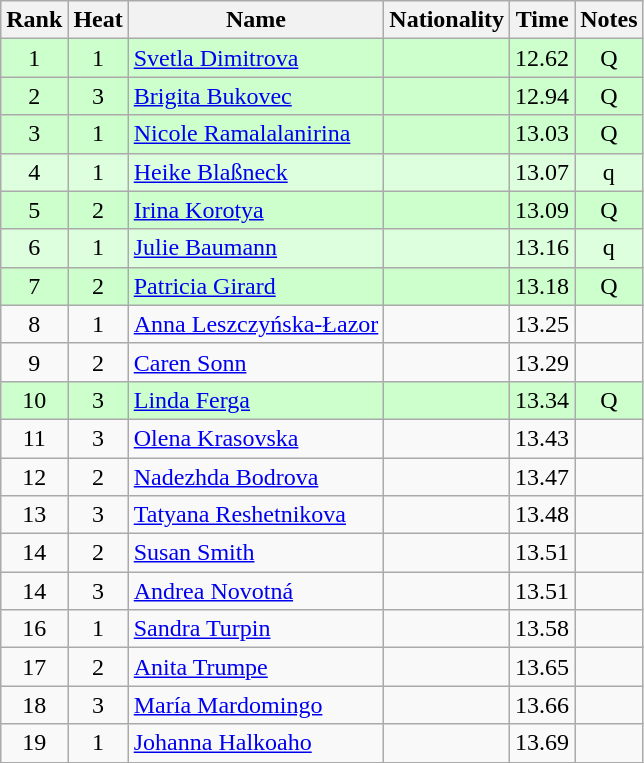<table class="wikitable sortable" style="text-align:center">
<tr>
<th>Rank</th>
<th>Heat</th>
<th>Name</th>
<th>Nationality</th>
<th>Time</th>
<th>Notes</th>
</tr>
<tr bgcolor=ccffcc>
<td>1</td>
<td>1</td>
<td align=left><a href='#'>Svetla Dimitrova</a></td>
<td align=left></td>
<td>12.62</td>
<td>Q</td>
</tr>
<tr bgcolor=ccffcc>
<td>2</td>
<td>3</td>
<td align=left><a href='#'>Brigita Bukovec</a></td>
<td align=left></td>
<td>12.94</td>
<td>Q</td>
</tr>
<tr bgcolor=ccffcc>
<td>3</td>
<td>1</td>
<td align=left><a href='#'>Nicole Ramalalanirina</a></td>
<td align=left></td>
<td>13.03</td>
<td>Q</td>
</tr>
<tr bgcolor=ddffdd>
<td>4</td>
<td>1</td>
<td align=left><a href='#'>Heike Blaßneck</a></td>
<td align=left></td>
<td>13.07</td>
<td>q</td>
</tr>
<tr bgcolor=ccffcc>
<td>5</td>
<td>2</td>
<td align=left><a href='#'>Irina Korotya</a></td>
<td align=left></td>
<td>13.09</td>
<td>Q</td>
</tr>
<tr bgcolor=ddffdd>
<td>6</td>
<td>1</td>
<td align=left><a href='#'>Julie Baumann</a></td>
<td align=left></td>
<td>13.16</td>
<td>q</td>
</tr>
<tr bgcolor=ccffcc>
<td>7</td>
<td>2</td>
<td align=left><a href='#'>Patricia Girard</a></td>
<td align=left></td>
<td>13.18</td>
<td>Q</td>
</tr>
<tr>
<td>8</td>
<td>1</td>
<td align=left><a href='#'>Anna Leszczyńska-Łazor</a></td>
<td align=left></td>
<td>13.25</td>
<td></td>
</tr>
<tr>
<td>9</td>
<td>2</td>
<td align=left><a href='#'>Caren Sonn</a></td>
<td align=left></td>
<td>13.29</td>
<td></td>
</tr>
<tr bgcolor=ccffcc>
<td>10</td>
<td>3</td>
<td align=left><a href='#'>Linda Ferga</a></td>
<td align=left></td>
<td>13.34</td>
<td>Q</td>
</tr>
<tr>
<td>11</td>
<td>3</td>
<td align=left><a href='#'>Olena Krasovska</a></td>
<td align=left></td>
<td>13.43</td>
<td></td>
</tr>
<tr>
<td>12</td>
<td>2</td>
<td align=left><a href='#'>Nadezhda Bodrova</a></td>
<td align=left></td>
<td>13.47</td>
<td></td>
</tr>
<tr>
<td>13</td>
<td>3</td>
<td align=left><a href='#'>Tatyana Reshetnikova</a></td>
<td align=left></td>
<td>13.48</td>
<td></td>
</tr>
<tr>
<td>14</td>
<td>2</td>
<td align=left><a href='#'>Susan Smith</a></td>
<td align=left></td>
<td>13.51</td>
<td></td>
</tr>
<tr>
<td>14</td>
<td>3</td>
<td align=left><a href='#'>Andrea Novotná</a></td>
<td align=left></td>
<td>13.51</td>
<td></td>
</tr>
<tr>
<td>16</td>
<td>1</td>
<td align=left><a href='#'>Sandra Turpin</a></td>
<td align=left></td>
<td>13.58</td>
<td></td>
</tr>
<tr>
<td>17</td>
<td>2</td>
<td align=left><a href='#'>Anita Trumpe</a></td>
<td align=left></td>
<td>13.65</td>
<td></td>
</tr>
<tr>
<td>18</td>
<td>3</td>
<td align=left><a href='#'>María Mardomingo</a></td>
<td align=left></td>
<td>13.66</td>
<td></td>
</tr>
<tr>
<td>19</td>
<td>1</td>
<td align=left><a href='#'>Johanna Halkoaho</a></td>
<td align=left></td>
<td>13.69</td>
<td></td>
</tr>
</table>
